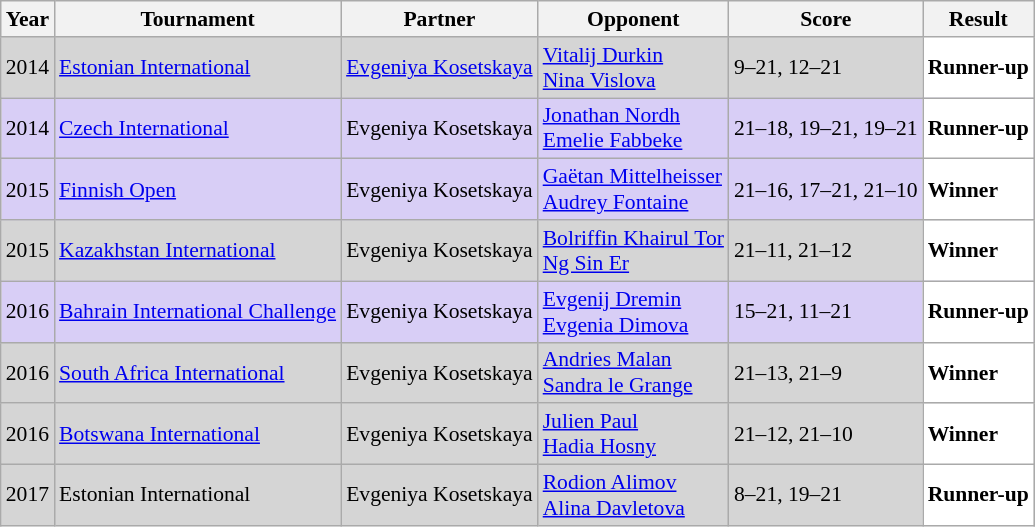<table class="sortable wikitable" style="font-size: 90%;">
<tr>
<th>Year</th>
<th>Tournament</th>
<th>Partner</th>
<th>Opponent</th>
<th>Score</th>
<th>Result</th>
</tr>
<tr style="background:#D5D5D5">
<td align="center">2014</td>
<td align="left"><a href='#'>Estonian International</a></td>
<td align="left"> <a href='#'>Evgeniya Kosetskaya</a></td>
<td align="left"> <a href='#'>Vitalij Durkin</a><br> <a href='#'>Nina Vislova</a></td>
<td align="left">9–21, 12–21</td>
<td style="text-align:left; background:white"> <strong>Runner-up</strong></td>
</tr>
<tr style="background:#D8CEF6">
<td align="center">2014</td>
<td align="left"><a href='#'>Czech International</a></td>
<td align="left"> Evgeniya Kosetskaya</td>
<td align="left"> <a href='#'>Jonathan Nordh</a><br> <a href='#'>Emelie Fabbeke</a></td>
<td align="left">21–18, 19–21, 19–21</td>
<td style="text-align:left; background:white"> <strong>Runner-up</strong></td>
</tr>
<tr style="background:#D8CEF6">
<td align="center">2015</td>
<td align="left"><a href='#'>Finnish Open</a></td>
<td align="left"> Evgeniya Kosetskaya</td>
<td align="left"> <a href='#'>Gaëtan Mittelheisser</a><br> <a href='#'>Audrey Fontaine</a></td>
<td align="left">21–16, 17–21, 21–10</td>
<td style="text-align:left; background:white"> <strong>Winner</strong></td>
</tr>
<tr style="background:#D5D5D5">
<td align="center">2015</td>
<td align="left"><a href='#'>Kazakhstan International</a></td>
<td align="left"> Evgeniya Kosetskaya</td>
<td align="left"> <a href='#'>Bolriffin Khairul Tor</a><br> <a href='#'>Ng Sin Er</a></td>
<td align="left">21–11, 21–12</td>
<td style="text-align:left; background:white"> <strong>Winner</strong></td>
</tr>
<tr style="background:#D8CEF6">
<td align="center">2016</td>
<td align="left"><a href='#'>Bahrain International Challenge</a></td>
<td align="left"> Evgeniya Kosetskaya</td>
<td align="left"> <a href='#'>Evgenij Dremin</a><br> <a href='#'>Evgenia Dimova</a></td>
<td align="left">15–21, 11–21</td>
<td style="text-align:left; background:white"> <strong>Runner-up</strong></td>
</tr>
<tr style="background:#D5D5D5">
<td align="center">2016</td>
<td align="left"><a href='#'>South Africa International</a></td>
<td align="left"> Evgeniya Kosetskaya</td>
<td align="left"> <a href='#'>Andries Malan</a><br> <a href='#'>Sandra le Grange</a></td>
<td align="left">21–13, 21–9</td>
<td style="text-align:left; background:white"> <strong>Winner</strong></td>
</tr>
<tr style="background:#D5D5D5">
<td align="center">2016</td>
<td align="left"><a href='#'>Botswana International</a></td>
<td align="left"> Evgeniya Kosetskaya</td>
<td align="left"> <a href='#'>Julien Paul</a><br> <a href='#'>Hadia Hosny</a></td>
<td align="left">21–12, 21–10</td>
<td style="text-align:left; background:white"> <strong>Winner</strong></td>
</tr>
<tr style="background:#D5D5D5">
<td align="center">2017</td>
<td align="left">Estonian International</td>
<td align="left"> Evgeniya Kosetskaya</td>
<td align="left"> <a href='#'>Rodion Alimov</a><br> <a href='#'>Alina Davletova</a></td>
<td align="left">8–21, 19–21</td>
<td style="text-align:left; background:white"> <strong>Runner-up</strong></td>
</tr>
</table>
